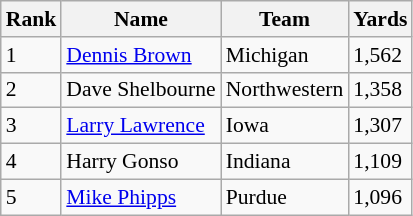<table class="wikitable" style="font-size: 90%">
<tr>
<th>Rank</th>
<th>Name</th>
<th>Team</th>
<th>Yards</th>
</tr>
<tr>
<td>1</td>
<td><a href='#'>Dennis Brown</a></td>
<td>Michigan</td>
<td>1,562</td>
</tr>
<tr>
<td>2</td>
<td>Dave Shelbourne</td>
<td>Northwestern</td>
<td>1,358</td>
</tr>
<tr>
<td>3</td>
<td><a href='#'>Larry Lawrence</a></td>
<td>Iowa</td>
<td>1,307</td>
</tr>
<tr>
<td>4</td>
<td>Harry Gonso</td>
<td>Indiana</td>
<td>1,109</td>
</tr>
<tr>
<td>5</td>
<td><a href='#'>Mike Phipps</a></td>
<td>Purdue</td>
<td>1,096</td>
</tr>
</table>
